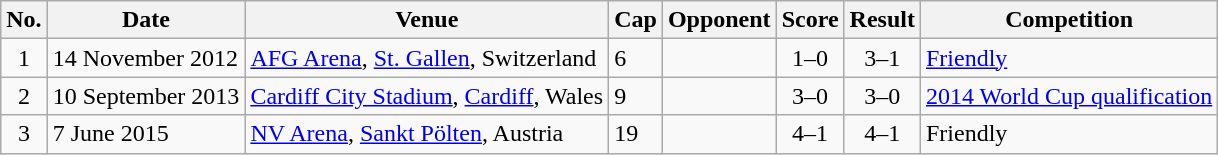<table class="wikitable sortable">
<tr>
<th scope="col">No.</th>
<th scope="col">Date</th>
<th scope="col">Venue</th>
<th scope="col">Cap</th>
<th scope="col">Opponent</th>
<th scope="col">Score</th>
<th scope="col">Result</th>
<th scope="col">Competition</th>
</tr>
<tr>
<td style="text-align:center">1</td>
<td>14 November 2012</td>
<td><a href='#'>AFG Arena</a>, <a href='#'>St. Gallen</a>, Switzerland</td>
<td>6</td>
<td></td>
<td style="text-align:center">1–0</td>
<td style="text-align:center">3–1</td>
<td><a href='#'>Friendly</a></td>
</tr>
<tr>
<td style="text-align:center">2</td>
<td>10 September 2013</td>
<td><a href='#'>Cardiff City Stadium</a>, <a href='#'>Cardiff</a>, Wales</td>
<td>9</td>
<td></td>
<td style="text-align:center">3–0</td>
<td style="text-align:center">3–0</td>
<td><a href='#'>2014 World Cup qualification</a></td>
</tr>
<tr>
<td style="text-align:center">3</td>
<td>7 June 2015</td>
<td><a href='#'>NV Arena</a>, <a href='#'>Sankt Pölten</a>, Austria</td>
<td>19</td>
<td></td>
<td style="text-align:center">4–1</td>
<td style="text-align:center">4–1</td>
<td>Friendly</td>
</tr>
</table>
